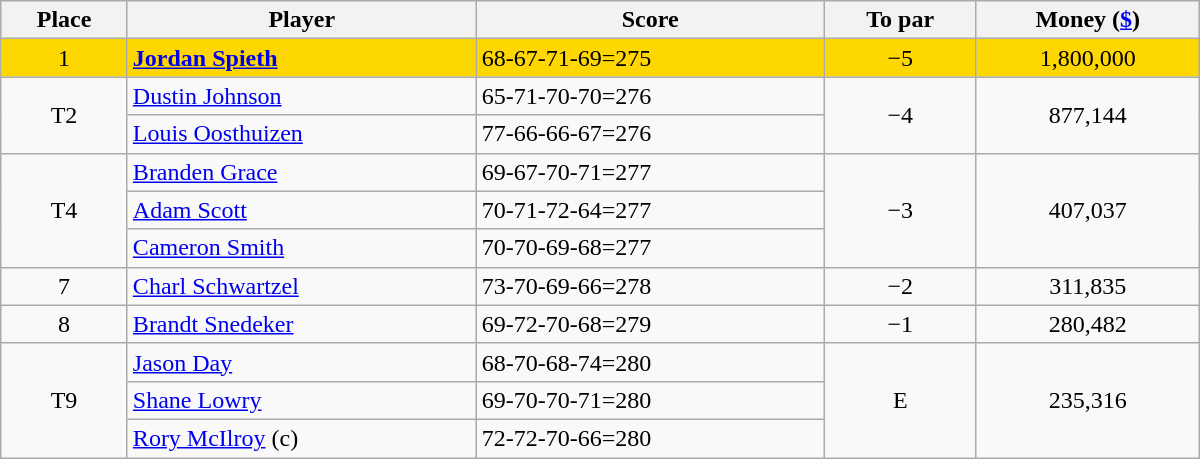<table class="wikitable" style="width:50em;margin-bottom:0;">
<tr>
<th>Place</th>
<th>Player</th>
<th>Score</th>
<th>To par</th>
<th>Money (<a href='#'>$</a>)</th>
</tr>
<tr style="background:gold">
<td align=center>1</td>
<td> <strong><a href='#'>Jordan Spieth</a></strong></td>
<td>68-67-71-69=275</td>
<td align=center>−5</td>
<td align=center>1,800,000</td>
</tr>
<tr>
<td rowspan=2 align=center>T2</td>
<td> <a href='#'>Dustin Johnson</a></td>
<td>65-71-70-70=276</td>
<td rowspan=2 align=center>−4</td>
<td rowspan=2 align=center>877,144</td>
</tr>
<tr>
<td> <a href='#'>Louis Oosthuizen</a></td>
<td>77-66-66-67=276</td>
</tr>
<tr>
<td rowspan=3 align=center>T4</td>
<td> <a href='#'>Branden Grace</a></td>
<td>69-67-70-71=277</td>
<td rowspan=3 align=center>−3</td>
<td rowspan=3 align=center>407,037</td>
</tr>
<tr>
<td> <a href='#'>Adam Scott</a></td>
<td>70-71-72-64=277</td>
</tr>
<tr>
<td> <a href='#'>Cameron Smith</a></td>
<td>70-70-69-68=277</td>
</tr>
<tr>
<td align=center>7</td>
<td> <a href='#'>Charl Schwartzel</a></td>
<td>73-70-69-66=278</td>
<td align=center>−2</td>
<td align=center>311,835</td>
</tr>
<tr>
<td align=center>8</td>
<td> <a href='#'>Brandt Snedeker</a></td>
<td>69-72-70-68=279</td>
<td align=center>−1</td>
<td align=center>280,482</td>
</tr>
<tr>
<td rowspan=3 align=center>T9</td>
<td> <a href='#'>Jason Day</a></td>
<td>68-70-68-74=280</td>
<td rowspan=3 align=center>E</td>
<td rowspan=3 align=center>235,316</td>
</tr>
<tr>
<td> <a href='#'>Shane Lowry</a></td>
<td>69-70-70-71=280</td>
</tr>
<tr>
<td> <a href='#'>Rory McIlroy</a> (c)</td>
<td>72-72-70-66=280</td>
</tr>
</table>
